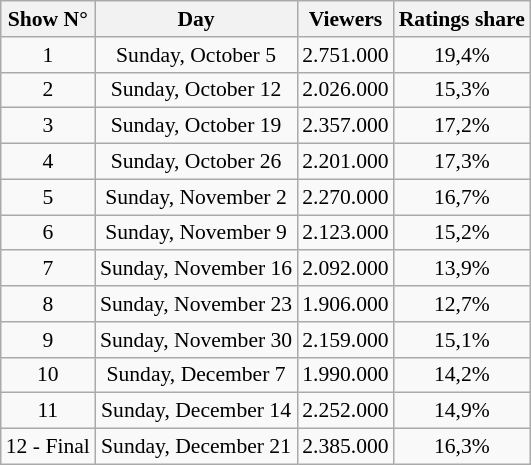<table class="wikitable sortable centre" style="text-align:center;font-size:90%;">
<tr>
<th>Show N°</th>
<th>Day</th>
<th>Viewers</th>
<th>Ratings share</th>
</tr>
<tr>
<td>1</td>
<td>Sunday, October 5</td>
<td>2.751.000</td>
<td>19,4%</td>
</tr>
<tr>
<td>2</td>
<td>Sunday, October 12</td>
<td>2.026.000</td>
<td>15,3%</td>
</tr>
<tr>
<td>3</td>
<td>Sunday, October 19</td>
<td>2.357.000</td>
<td>17,2%</td>
</tr>
<tr>
<td>4</td>
<td>Sunday, October 26</td>
<td>2.201.000</td>
<td>17,3%</td>
</tr>
<tr>
<td>5</td>
<td>Sunday, November 2</td>
<td>2.270.000</td>
<td>16,7%</td>
</tr>
<tr>
<td>6</td>
<td>Sunday, November 9</td>
<td>2.123.000</td>
<td>15,2%</td>
</tr>
<tr>
<td>7</td>
<td>Sunday, November 16</td>
<td>2.092.000</td>
<td>13,9%</td>
</tr>
<tr>
<td>8</td>
<td>Sunday, November 23</td>
<td>1.906.000</td>
<td>12,7%</td>
</tr>
<tr>
<td>9</td>
<td>Sunday, November 30</td>
<td>2.159.000</td>
<td>15,1%</td>
</tr>
<tr>
<td>10</td>
<td>Sunday, December 7</td>
<td>1.990.000</td>
<td>14,2%</td>
</tr>
<tr>
<td>11</td>
<td>Sunday, December 14</td>
<td>2.252.000</td>
<td>14,9%</td>
</tr>
<tr>
<td>12 - Final</td>
<td>Sunday, December 21</td>
<td>2.385.000</td>
<td>16,3%</td>
</tr>
</table>
